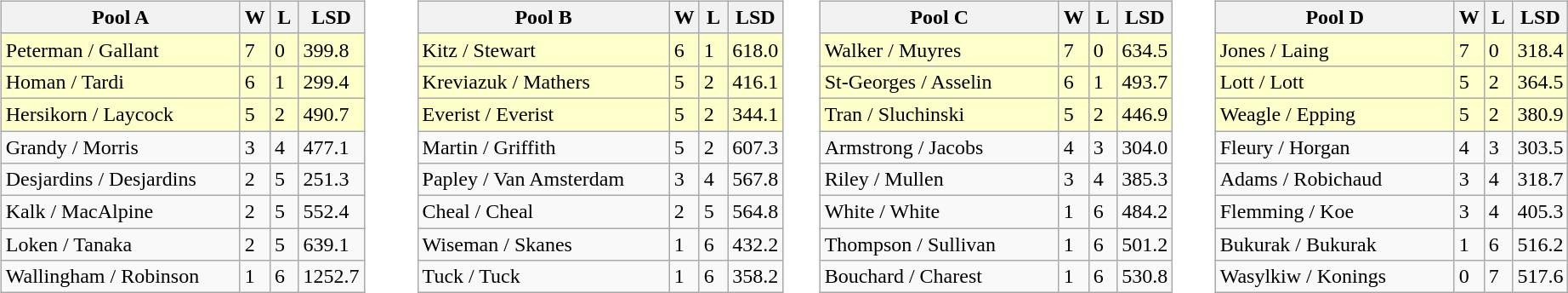<table>
<tr>
<td width=10% valign="top"><br><table class="wikitable">
<tr>
<th width=180>Pool A</th>
<th width=15>W</th>
<th width=15>L</th>
<th width=15>LSD</th>
</tr>
<tr bgcolor=#ffffcc>
<td> Peterman / Gallant</td>
<td>7</td>
<td>0</td>
<td>399.8</td>
</tr>
<tr bgcolor=#ffffcc>
<td> Homan / Tardi</td>
<td>6</td>
<td>1</td>
<td>299.4</td>
</tr>
<tr bgcolor=#ffffcc>
<td> Hersikorn / Laycock</td>
<td>5</td>
<td>2</td>
<td>490.7</td>
</tr>
<tr>
<td> Grandy / Morris</td>
<td>3</td>
<td>4</td>
<td>477.1</td>
</tr>
<tr>
<td> Desjardins / Desjardins</td>
<td>2</td>
<td>5</td>
<td>251.3</td>
</tr>
<tr>
<td> Kalk / MacAlpine</td>
<td>2</td>
<td>5</td>
<td>552.4</td>
</tr>
<tr>
<td> Loken / Tanaka</td>
<td>2</td>
<td>5</td>
<td>639.1</td>
</tr>
<tr>
<td> Wallingham / Robinson</td>
<td>1</td>
<td>6</td>
<td>1252.7</td>
</tr>
</table>
</td>
<td valign=top width=10%><br><table class="wikitable">
<tr>
<th width=190>Pool B</th>
<th width=15>W</th>
<th width=15>L</th>
<th width=15>LSD</th>
</tr>
<tr bgcolor=#ffffcc>
<td> Kitz / Stewart</td>
<td>6</td>
<td>1</td>
<td>618.0</td>
</tr>
<tr bgcolor=#ffffcc>
<td> Kreviazuk / Mathers</td>
<td>5</td>
<td>2</td>
<td>416.1</td>
</tr>
<tr bgcolor=#ffffcc>
<td> Everist / Everist</td>
<td>5</td>
<td>2</td>
<td>344.1</td>
</tr>
<tr>
<td> Martin / Griffith</td>
<td>5</td>
<td>2</td>
<td>607.3</td>
</tr>
<tr>
<td> Papley / Van Amsterdam</td>
<td>3</td>
<td>4</td>
<td>567.8</td>
</tr>
<tr>
<td> Cheal / Cheal</td>
<td>2</td>
<td>5</td>
<td>564.8</td>
</tr>
<tr>
<td> Wiseman / Skanes</td>
<td>1</td>
<td>6</td>
<td>432.2</td>
</tr>
<tr>
<td> Tuck / Tuck</td>
<td>1</td>
<td>6</td>
<td>358.2</td>
</tr>
</table>
</td>
<td valign=top width=10%><br><table class="wikitable">
<tr>
<th width=180>Pool C</th>
<th width=15>W</th>
<th width=15>L</th>
<th width=15>LSD</th>
</tr>
<tr bgcolor=#ffffcc>
<td> Walker / Muyres</td>
<td>7</td>
<td>0</td>
<td>634.5</td>
</tr>
<tr bgcolor=#ffffcc>
<td> St-Georges / Asselin</td>
<td>6</td>
<td>1</td>
<td>493.7</td>
</tr>
<tr bgcolor=#ffffcc>
<td> Tran / Sluchinski</td>
<td>5</td>
<td>2</td>
<td>446.9</td>
</tr>
<tr>
<td> Armstrong / Jacobs</td>
<td>4</td>
<td>3</td>
<td>304.0</td>
</tr>
<tr>
<td> Riley / Mullen</td>
<td>3</td>
<td>4</td>
<td>385.3</td>
</tr>
<tr>
<td> White / White</td>
<td>1</td>
<td>6</td>
<td>484.2</td>
</tr>
<tr>
<td> Thompson / Sullivan</td>
<td>1</td>
<td>6</td>
<td>501.2</td>
</tr>
<tr>
<td> Bouchard / Charest</td>
<td>1</td>
<td>6</td>
<td>530.8</td>
</tr>
</table>
</td>
<td valign=top width=10%><br><table class="wikitable">
<tr>
<th width=180>Pool D</th>
<th width=15>W</th>
<th width=15>L</th>
<th width=15>LSD</th>
</tr>
<tr bgcolor=#ffffcc>
<td> Jones / Laing</td>
<td>7</td>
<td>0</td>
<td>318.4</td>
</tr>
<tr bgcolor=#ffffcc>
<td> Lott / Lott</td>
<td>5</td>
<td>2</td>
<td>364.5</td>
</tr>
<tr bgcolor=#ffffcc>
<td> Weagle / Epping</td>
<td>5</td>
<td>2</td>
<td>380.9</td>
</tr>
<tr>
<td> Fleury / Horgan</td>
<td>4</td>
<td>3</td>
<td>303.5</td>
</tr>
<tr>
<td> Adams / Robichaud</td>
<td>3</td>
<td>4</td>
<td>318.7</td>
</tr>
<tr>
<td> Flemming / Koe</td>
<td>3</td>
<td>4</td>
<td>405.3</td>
</tr>
<tr>
<td> Bukurak / Bukurak</td>
<td>1</td>
<td>6</td>
<td>516.2</td>
</tr>
<tr>
<td> Wasylkiw / Konings</td>
<td>0</td>
<td>7</td>
<td>517.6</td>
</tr>
</table>
</td>
</tr>
</table>
